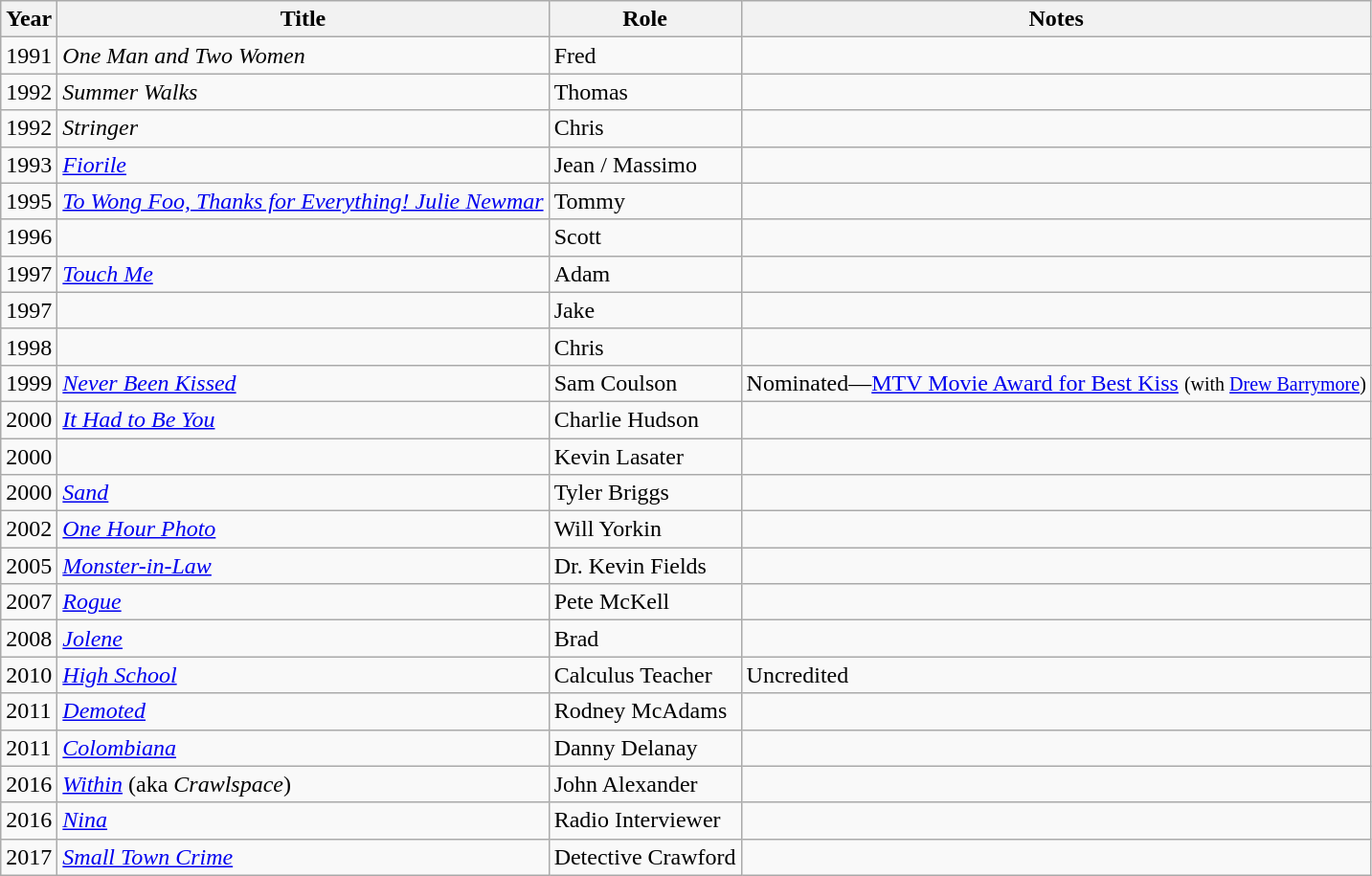<table class="wikitable sortable">
<tr>
<th>Year</th>
<th>Title</th>
<th>Role</th>
<th class="unsortable">Notes</th>
</tr>
<tr>
<td>1991</td>
<td><em>One Man and Two Women</em></td>
<td>Fred</td>
<td></td>
</tr>
<tr>
<td>1992</td>
<td><em>Summer Walks</em></td>
<td>Thomas</td>
<td></td>
</tr>
<tr>
<td>1992</td>
<td><em>Stringer</em></td>
<td>Chris</td>
<td></td>
</tr>
<tr>
<td>1993</td>
<td><em><a href='#'>Fiorile</a></em></td>
<td>Jean / Massimo</td>
<td></td>
</tr>
<tr>
<td>1995</td>
<td><em><a href='#'>To Wong Foo, Thanks for Everything! Julie Newmar</a></em></td>
<td>Tommy</td>
<td></td>
</tr>
<tr>
<td>1996</td>
<td><em></em></td>
<td>Scott</td>
<td></td>
</tr>
<tr>
<td>1997</td>
<td><em><a href='#'>Touch Me</a></em></td>
<td>Adam</td>
<td></td>
</tr>
<tr>
<td>1997</td>
<td><em></em></td>
<td>Jake</td>
<td></td>
</tr>
<tr>
<td>1998</td>
<td><em></em></td>
<td>Chris</td>
<td></td>
</tr>
<tr>
<td>1999</td>
<td><em><a href='#'>Never Been Kissed</a></em></td>
<td>Sam Coulson</td>
<td>Nominated—<a href='#'>MTV Movie Award for Best Kiss</a> <small>(with <a href='#'>Drew Barrymore</a>)</small></td>
</tr>
<tr>
<td>2000</td>
<td><em><a href='#'>It Had to Be You</a></em></td>
<td>Charlie Hudson</td>
<td></td>
</tr>
<tr>
<td>2000</td>
<td><em></em></td>
<td>Kevin Lasater</td>
<td></td>
</tr>
<tr>
<td>2000</td>
<td><em><a href='#'>Sand</a></em></td>
<td>Tyler Briggs</td>
<td></td>
</tr>
<tr>
<td>2002</td>
<td><em><a href='#'>One Hour Photo</a></em></td>
<td>Will Yorkin</td>
<td></td>
</tr>
<tr>
<td>2005</td>
<td><em><a href='#'>Monster-in-Law</a></em></td>
<td>Dr. Kevin Fields</td>
<td></td>
</tr>
<tr>
<td>2007</td>
<td><em><a href='#'>Rogue</a></em></td>
<td>Pete McKell</td>
<td></td>
</tr>
<tr>
<td>2008</td>
<td><em><a href='#'>Jolene</a></em></td>
<td>Brad</td>
<td></td>
</tr>
<tr>
<td>2010</td>
<td><em><a href='#'>High School</a></em></td>
<td>Calculus Teacher</td>
<td>Uncredited</td>
</tr>
<tr>
<td>2011</td>
<td><em><a href='#'>Demoted</a></em></td>
<td>Rodney McAdams</td>
<td></td>
</tr>
<tr>
<td>2011</td>
<td><em><a href='#'>Colombiana</a></em></td>
<td>Danny Delanay</td>
<td></td>
</tr>
<tr>
<td>2016</td>
<td><em><a href='#'>Within</a></em> (aka <em>Crawlspace</em>)</td>
<td>John Alexander</td>
<td></td>
</tr>
<tr>
<td>2016</td>
<td><em><a href='#'>Nina</a></em></td>
<td>Radio Interviewer</td>
<td></td>
</tr>
<tr>
<td>2017</td>
<td><em><a href='#'>Small Town Crime</a></em></td>
<td>Detective Crawford</td>
<td></td>
</tr>
</table>
